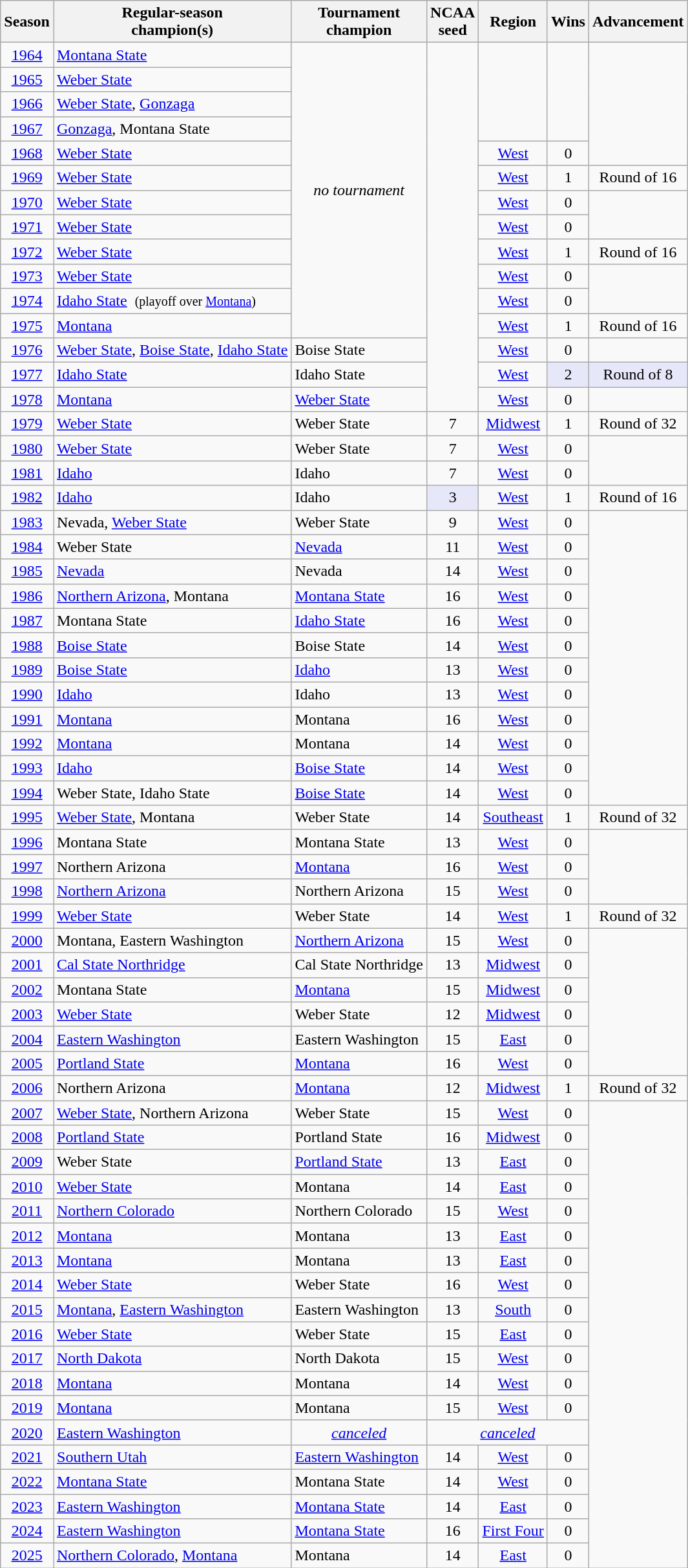<table class="wikitable sortable">
<tr>
<th>Season</th>
<th>Regular-season<br>champion(s)</th>
<th>Tournament<br>champion</th>
<th>NCAA<br>seed</th>
<th>Region</th>
<th>Wins</th>
<th>Advancement</th>
</tr>
<tr>
<td align=center><a href='#'>1964</a></td>
<td><a href='#'>Montana State</a></td>
<td rowspan=12 align=center><em>no tournament</em></td>
<td align=center rowspan=15></td>
<td align=center rowspan=4></td>
<td align=center rowspan=4></td>
<td rowspan=5></td>
</tr>
<tr>
<td align=center><a href='#'>1965</a></td>
<td><a href='#'>Weber State</a></td>
</tr>
<tr>
<td align=center><a href='#'>1966</a></td>
<td><a href='#'>Weber State</a>, <a href='#'>Gonzaga</a></td>
</tr>
<tr>
<td align=center><a href='#'>1967</a></td>
<td><a href='#'>Gonzaga</a>, Montana State</td>
</tr>
<tr>
<td align=center><a href='#'>1968</a></td>
<td><a href='#'>Weber State</a></td>
<td align=center><a href='#'>West</a></td>
<td align=center>0</td>
</tr>
<tr>
<td align=center><a href='#'>1969</a></td>
<td><a href='#'>Weber State</a></td>
<td align=center><a href='#'>West</a></td>
<td align=center>1</td>
<td align=center>Round of 16</td>
</tr>
<tr>
<td align=center><a href='#'>1970</a></td>
<td><a href='#'>Weber State</a></td>
<td align=center><a href='#'>West</a></td>
<td align=center>0</td>
<td rowspan=2></td>
</tr>
<tr>
<td align=center><a href='#'>1971</a></td>
<td><a href='#'>Weber State</a></td>
<td align=center><a href='#'>West</a></td>
<td align=center>0</td>
</tr>
<tr>
<td align=center><a href='#'>1972</a></td>
<td><a href='#'>Weber State</a></td>
<td align=center><a href='#'>West</a></td>
<td align=center>1</td>
<td align=center>Round of 16</td>
</tr>
<tr>
<td align=center><a href='#'>1973</a></td>
<td><a href='#'>Weber State</a></td>
<td align=center><a href='#'>West</a></td>
<td align=center>0</td>
<td rowspan=2></td>
</tr>
<tr>
<td align=center><a href='#'>1974</a></td>
<td><a href='#'>Idaho State</a>  <small>(playoff over <a href='#'>Montana</a>)</small></td>
<td align=center><a href='#'>West</a></td>
<td align=center>0</td>
</tr>
<tr>
<td align=center><a href='#'>1975</a></td>
<td><a href='#'>Montana</a></td>
<td align=center><a href='#'>West</a></td>
<td align=center>1</td>
<td align=center>Round of 16</td>
</tr>
<tr>
<td align=center><a href='#'>1976</a></td>
<td><a href='#'>Weber State</a>, <a href='#'>Boise State</a>, <a href='#'>Idaho State</a></td>
<td>Boise State</td>
<td align=center><a href='#'>West</a></td>
<td align=center>0</td>
<td></td>
</tr>
<tr>
<td align=center><a href='#'>1977</a></td>
<td><a href='#'>Idaho State</a></td>
<td>Idaho State</td>
<td align=center><a href='#'>West</a></td>
<td align=center style="background:#E6E8FA;">2</td>
<td align=center style="background:#E6E8FA;">Round of 8</td>
</tr>
<tr>
<td align=center><a href='#'>1978</a></td>
<td><a href='#'>Montana</a></td>
<td><a href='#'>Weber State</a></td>
<td align=center><a href='#'>West</a></td>
<td align=center>0</td>
<td></td>
</tr>
<tr>
<td align=center><a href='#'>1979</a></td>
<td><a href='#'>Weber State</a></td>
<td>Weber State</td>
<td align=center>7</td>
<td align=center><a href='#'>Midwest</a></td>
<td align=center>1</td>
<td align=center>Round of 32</td>
</tr>
<tr>
<td align=center><a href='#'>1980</a></td>
<td><a href='#'>Weber State</a></td>
<td>Weber State</td>
<td align=center>7</td>
<td align=center><a href='#'>West</a></td>
<td align=center>0</td>
<td rowspan=2></td>
</tr>
<tr>
<td align=center><a href='#'>1981</a></td>
<td><a href='#'>Idaho</a></td>
<td>Idaho</td>
<td align=center>7</td>
<td align=center><a href='#'>West</a></td>
<td align=center>0</td>
</tr>
<tr>
<td align=center><a href='#'>1982</a></td>
<td><a href='#'>Idaho</a></td>
<td>Idaho</td>
<td align=center style="background:#E6E8FA;">3</td>
<td align=center><a href='#'>West</a></td>
<td align=center>1</td>
<td align=center>Round of 16</td>
</tr>
<tr>
<td align=center><a href='#'>1983</a></td>
<td>Nevada, <a href='#'>Weber State</a></td>
<td>Weber State</td>
<td align=center>9</td>
<td align=center><a href='#'>West</a></td>
<td align=center>0</td>
<td rowspan=12></td>
</tr>
<tr>
<td align=center><a href='#'>1984</a></td>
<td>Weber State</td>
<td><a href='#'>Nevada</a></td>
<td align=center>11</td>
<td align=center><a href='#'>West</a></td>
<td align=center>0</td>
</tr>
<tr>
<td align=center><a href='#'>1985</a></td>
<td><a href='#'>Nevada</a></td>
<td>Nevada</td>
<td align=center>14</td>
<td align=center><a href='#'>West</a></td>
<td align=center>0</td>
</tr>
<tr>
<td align=center><a href='#'>1986</a></td>
<td><a href='#'>Northern Arizona</a>, Montana</td>
<td><a href='#'>Montana State</a></td>
<td align=center>16</td>
<td align=center><a href='#'>West</a></td>
<td align=center>0</td>
</tr>
<tr>
<td align=center><a href='#'>1987</a></td>
<td>Montana State</td>
<td><a href='#'>Idaho State</a></td>
<td align=center>16</td>
<td align=center><a href='#'>West</a></td>
<td align=center>0</td>
</tr>
<tr>
<td align=center><a href='#'>1988</a></td>
<td><a href='#'>Boise State</a></td>
<td>Boise State</td>
<td align=center>14</td>
<td align=center><a href='#'>West</a></td>
<td align=center>0</td>
</tr>
<tr>
<td align=center><a href='#'>1989</a></td>
<td><a href='#'>Boise State</a></td>
<td><a href='#'>Idaho</a></td>
<td align=center>13</td>
<td align=center><a href='#'>West</a></td>
<td align=center>0</td>
</tr>
<tr>
<td align=center><a href='#'>1990</a></td>
<td><a href='#'>Idaho</a></td>
<td>Idaho</td>
<td align=center>13</td>
<td align=center><a href='#'>West</a></td>
<td align=center>0</td>
</tr>
<tr>
<td align=center><a href='#'>1991</a></td>
<td><a href='#'>Montana</a></td>
<td>Montana</td>
<td align=center>16</td>
<td align=center><a href='#'>West</a></td>
<td align=center>0</td>
</tr>
<tr>
<td align=center><a href='#'>1992</a></td>
<td><a href='#'>Montana</a></td>
<td>Montana</td>
<td align=center>14</td>
<td align=center><a href='#'>West</a></td>
<td align=center>0</td>
</tr>
<tr>
<td align=center><a href='#'>1993</a></td>
<td><a href='#'>Idaho</a></td>
<td><a href='#'>Boise State</a></td>
<td align=center>14</td>
<td align=center><a href='#'>West</a></td>
<td align=center>0</td>
</tr>
<tr>
<td align=center><a href='#'>1994</a></td>
<td>Weber State, Idaho State</td>
<td><a href='#'>Boise State</a></td>
<td align=center>14</td>
<td align=center><a href='#'>West</a></td>
<td align=center>0</td>
</tr>
<tr>
<td align=center><a href='#'>1995</a></td>
<td><a href='#'>Weber State</a>, Montana</td>
<td>Weber State</td>
<td align=center>14</td>
<td align=center><a href='#'>Southeast</a></td>
<td align=center>1</td>
<td align=center>Round of 32</td>
</tr>
<tr>
<td align=center><a href='#'>1996</a></td>
<td>Montana State</td>
<td>Montana State</td>
<td align=center>13</td>
<td align=center><a href='#'>West</a></td>
<td align=center>0</td>
<td rowspan=3></td>
</tr>
<tr>
<td align=center><a href='#'>1997</a></td>
<td>Northern Arizona</td>
<td><a href='#'>Montana</a></td>
<td align=center>16</td>
<td align=center><a href='#'>West</a></td>
<td align=center>0</td>
</tr>
<tr>
<td align=center><a href='#'>1998</a></td>
<td><a href='#'>Northern Arizona</a></td>
<td>Northern Arizona</td>
<td align=center>15</td>
<td align=center><a href='#'>West</a></td>
<td align=center>0</td>
</tr>
<tr>
<td align=center><a href='#'>1999</a></td>
<td><a href='#'>Weber State</a></td>
<td>Weber State</td>
<td align=center>14</td>
<td align=center><a href='#'>West</a></td>
<td align=center>1</td>
<td align=center>Round of 32</td>
</tr>
<tr>
<td align=center><a href='#'>2000</a></td>
<td>Montana, Eastern Washington</td>
<td><a href='#'>Northern Arizona</a></td>
<td align=center>15</td>
<td align=center><a href='#'>West</a></td>
<td align=center>0</td>
<td rowspan=6></td>
</tr>
<tr>
<td align=center><a href='#'>2001</a></td>
<td><a href='#'>Cal State Northridge</a></td>
<td>Cal State Northridge</td>
<td align=center>13</td>
<td align=center><a href='#'>Midwest</a></td>
<td align=center>0</td>
</tr>
<tr>
<td align=center><a href='#'>2002</a></td>
<td>Montana State</td>
<td><a href='#'>Montana</a></td>
<td align=center>15</td>
<td align=center><a href='#'>Midwest</a></td>
<td align=center>0</td>
</tr>
<tr>
<td align=center><a href='#'>2003</a></td>
<td><a href='#'>Weber State</a></td>
<td>Weber State</td>
<td align=center>12</td>
<td align=center><a href='#'>Midwest</a></td>
<td align=center>0</td>
</tr>
<tr>
<td align=center><a href='#'>2004</a></td>
<td><a href='#'>Eastern Washington</a></td>
<td>Eastern Washington</td>
<td align=center>15</td>
<td align=center><a href='#'>East</a></td>
<td align=center>0</td>
</tr>
<tr>
<td align=center><a href='#'>2005</a></td>
<td><a href='#'>Portland State</a></td>
<td><a href='#'>Montana</a></td>
<td align=center>16</td>
<td align=center><a href='#'>West</a></td>
<td align=center>0</td>
</tr>
<tr>
<td align=center><a href='#'>2006</a></td>
<td>Northern Arizona</td>
<td><a href='#'>Montana</a></td>
<td align=center>12</td>
<td align=center><a href='#'>Midwest</a></td>
<td align=center>1</td>
<td align=center>Round of 32</td>
</tr>
<tr>
<td align=center><a href='#'>2007</a></td>
<td><a href='#'>Weber State</a>, Northern Arizona</td>
<td>Weber State</td>
<td align=center>15</td>
<td align=center><a href='#'>West</a></td>
<td align=center>0</td>
<td rowspan=19></td>
</tr>
<tr>
<td align=center><a href='#'>2008</a></td>
<td><a href='#'>Portland State</a></td>
<td>Portland State</td>
<td align=center>16</td>
<td align=center><a href='#'>Midwest</a></td>
<td align=center>0</td>
</tr>
<tr>
<td align=center><a href='#'>2009</a></td>
<td>Weber State</td>
<td><a href='#'>Portland State</a></td>
<td align=center>13</td>
<td align=center><a href='#'>East</a></td>
<td align=center>0</td>
</tr>
<tr>
<td align=center><a href='#'>2010</a></td>
<td><a href='#'>Weber State</a></td>
<td>Montana</td>
<td align=center>14</td>
<td align=center><a href='#'>East</a></td>
<td align=center>0</td>
</tr>
<tr>
<td align=center><a href='#'>2011</a></td>
<td><a href='#'>Northern Colorado</a></td>
<td>Northern Colorado</td>
<td align=center>15</td>
<td align=center><a href='#'>West</a></td>
<td align=center>0</td>
</tr>
<tr>
<td align=center><a href='#'>2012</a></td>
<td><a href='#'>Montana</a></td>
<td>Montana</td>
<td align=center>13</td>
<td align=center><a href='#'>East</a></td>
<td align=center>0</td>
</tr>
<tr>
<td align=center><a href='#'>2013</a></td>
<td><a href='#'>Montana</a></td>
<td>Montana</td>
<td align=center>13</td>
<td align=center><a href='#'>East</a></td>
<td align=center>0</td>
</tr>
<tr>
<td align=center><a href='#'>2014</a></td>
<td><a href='#'>Weber State</a></td>
<td>Weber State</td>
<td align=center>16</td>
<td align=center><a href='#'>West</a></td>
<td align=center>0</td>
</tr>
<tr>
<td align=center><a href='#'>2015</a></td>
<td><a href='#'>Montana</a>, <a href='#'>Eastern Washington</a></td>
<td>Eastern Washington</td>
<td align=center>13</td>
<td align=center><a href='#'>South</a></td>
<td align=center>0</td>
</tr>
<tr>
<td align=center><a href='#'>2016</a></td>
<td><a href='#'>Weber State</a></td>
<td>Weber State</td>
<td align=center>15</td>
<td align=center><a href='#'>East</a></td>
<td align=center>0</td>
</tr>
<tr>
<td align=center><a href='#'>2017</a></td>
<td><a href='#'>North Dakota</a></td>
<td>North Dakota</td>
<td align=center>15</td>
<td align=center><a href='#'>West</a></td>
<td align=center>0</td>
</tr>
<tr>
<td align=center><a href='#'>2018</a></td>
<td><a href='#'>Montana</a></td>
<td>Montana</td>
<td align=center>14</td>
<td align=center><a href='#'>West</a></td>
<td align=center>0</td>
</tr>
<tr>
<td align=center><a href='#'>2019</a></td>
<td><a href='#'>Montana</a></td>
<td>Montana</td>
<td align=center>15</td>
<td align=center><a href='#'>West</a></td>
<td align=center>0</td>
</tr>
<tr>
<td align=center><a href='#'>2020</a></td>
<td><a href='#'>Eastern Washington</a></td>
<td align=center><em><a href='#'>canceled</a></em></td>
<td colspan=3 align=center><em><a href='#'>canceled</a></em></td>
</tr>
<tr>
<td align=center><a href='#'>2021</a></td>
<td><a href='#'>Southern Utah</a></td>
<td><a href='#'>Eastern Washington</a></td>
<td align=center>14</td>
<td align=center><a href='#'>West</a></td>
<td align=center>0</td>
</tr>
<tr>
<td align=center><a href='#'>2022</a></td>
<td><a href='#'>Montana State</a></td>
<td>Montana State</td>
<td align=center>14</td>
<td align=center><a href='#'>West</a></td>
<td align=center>0</td>
</tr>
<tr>
<td align=center><a href='#'>2023</a></td>
<td><a href='#'>Eastern Washington</a></td>
<td><a href='#'>Montana State</a></td>
<td align=center>14</td>
<td align=center><a href='#'>East</a></td>
<td align=center>0</td>
</tr>
<tr>
<td align=center><a href='#'>2024</a></td>
<td><a href='#'>Eastern Washington</a></td>
<td><a href='#'>Montana State</a></td>
<td align=center>16</td>
<td align=center><a href='#'>First Four</a></td>
<td align=center>0</td>
</tr>
<tr>
<td align=center><a href='#'>2025</a></td>
<td><a href='#'>Northern Colorado</a>, <a href='#'>Montana</a></td>
<td>Montana</td>
<td align=center>14</td>
<td align=center><a href='#'>East</a></td>
<td align=center>0</td>
</tr>
</table>
